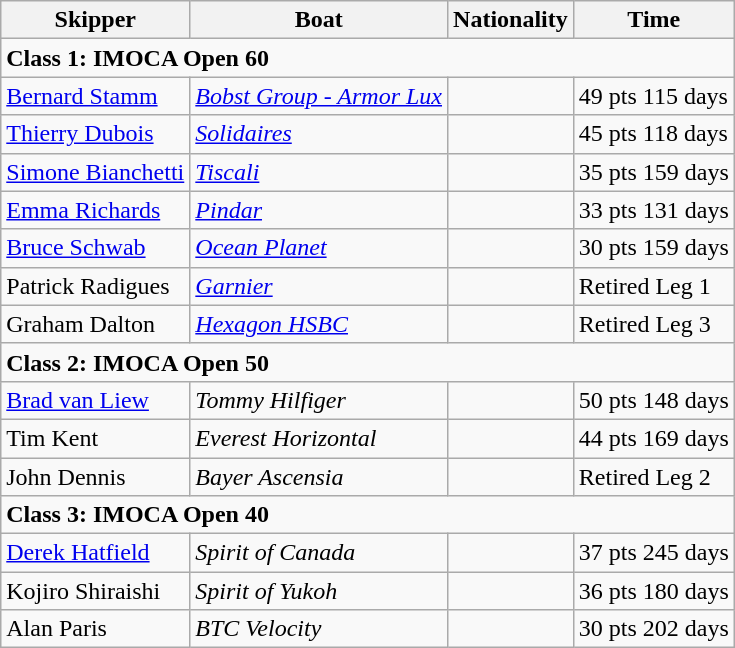<table class="wikitable">
<tr>
<th>Skipper</th>
<th>Boat</th>
<th>Nationality</th>
<th>Time</th>
</tr>
<tr>
<td colspan=4><strong>Class 1: IMOCA Open 60</strong></td>
</tr>
<tr>
<td><a href='#'>Bernard Stamm</a></td>
<td><em><a href='#'>Bobst Group - Armor Lux</a></em></td>
<td></td>
<td>49 pts 115 days</td>
</tr>
<tr>
<td><a href='#'>Thierry Dubois</a></td>
<td><em><a href='#'>Solidaires</a></em></td>
<td></td>
<td>45 pts 118 days</td>
</tr>
<tr>
<td><a href='#'>Simone Bianchetti</a></td>
<td><em><a href='#'>Tiscali</a></em></td>
<td></td>
<td>35 pts 159 days</td>
</tr>
<tr>
<td><a href='#'>Emma Richards</a></td>
<td><em><a href='#'>Pindar</a></em></td>
<td></td>
<td>33 pts 131 days</td>
</tr>
<tr>
<td><a href='#'>Bruce Schwab</a></td>
<td><em><a href='#'>Ocean Planet</a></em></td>
<td></td>
<td>30 pts 159 days</td>
</tr>
<tr>
<td>Patrick Radigues</td>
<td><em><a href='#'>Garnier</a></em></td>
<td></td>
<td>Retired Leg 1</td>
</tr>
<tr>
<td>Graham Dalton</td>
<td><em><a href='#'>Hexagon HSBC</a></em></td>
<td></td>
<td>Retired Leg 3</td>
</tr>
<tr>
<td colspan=4><strong>Class 2: IMOCA Open 50</strong></td>
</tr>
<tr>
<td><a href='#'>Brad van Liew</a></td>
<td><em>Tommy Hilfiger</em></td>
<td></td>
<td>50 pts 148 days</td>
</tr>
<tr>
<td>Tim Kent</td>
<td><em>Everest Horizontal</em></td>
<td></td>
<td>44 pts 169 days</td>
</tr>
<tr>
<td>John Dennis</td>
<td><em>Bayer Ascensia</em></td>
<td></td>
<td>Retired Leg 2</td>
</tr>
<tr>
<td colspan=4><strong>Class 3: IMOCA Open 40</strong></td>
</tr>
<tr>
<td><a href='#'>Derek Hatfield</a></td>
<td><em>Spirit of Canada</em></td>
<td></td>
<td>37 pts 245 days</td>
</tr>
<tr>
<td>Kojiro Shiraishi</td>
<td><em>Spirit of Yukoh</em></td>
<td></td>
<td>36 pts 180 days</td>
</tr>
<tr>
<td>Alan Paris</td>
<td><em>BTC Velocity</em></td>
<td></td>
<td>30 pts 202 days</td>
</tr>
</table>
